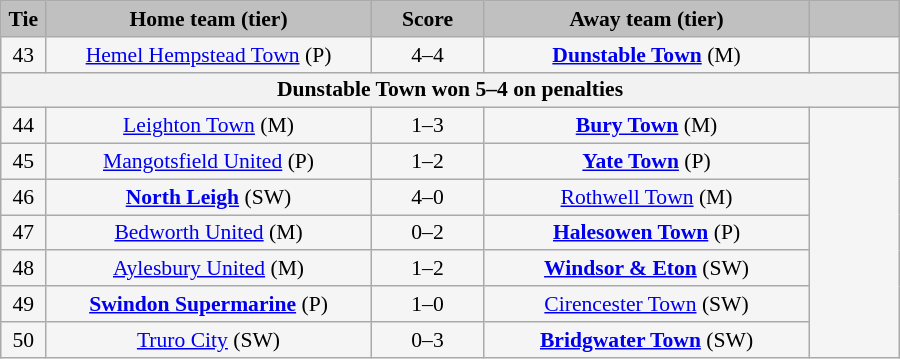<table class="wikitable" style="width: 600px; background:WhiteSmoke; text-align:center; font-size:90%">
<tr>
<td scope="col" style="width:  5.00%; background:silver;"><strong>Tie</strong></td>
<td scope="col" style="width: 36.25%; background:silver;"><strong>Home team (tier)</strong></td>
<td scope="col" style="width: 12.50%; background:silver;"><strong>Score</strong></td>
<td scope="col" style="width: 36.25%; background:silver;"><strong>Away team (tier)</strong></td>
<td scope="col" style="width: 10.00%; background:silver;"><strong></strong></td>
</tr>
<tr>
<td>43</td>
<td><a href='#'>Hemel Hempstead Town</a> (P)</td>
<td>4–4</td>
<td><strong><a href='#'>Dunstable Town</a></strong> (M)</td>
</tr>
<tr>
<th colspan="5">Dunstable Town won 5–4 on penalties</th>
</tr>
<tr>
<td>44</td>
<td><a href='#'>Leighton Town</a> (M)</td>
<td>1–3</td>
<td><strong><a href='#'>Bury Town</a></strong> (M)</td>
</tr>
<tr>
<td>45</td>
<td><a href='#'>Mangotsfield United</a> (P)</td>
<td>1–2</td>
<td><strong><a href='#'>Yate Town</a></strong> (P)</td>
</tr>
<tr>
<td>46</td>
<td><strong><a href='#'>North Leigh</a></strong> (SW)</td>
<td>4–0</td>
<td><a href='#'>Rothwell Town</a> (M)</td>
</tr>
<tr>
<td>47</td>
<td><a href='#'>Bedworth United</a> (M)</td>
<td>0–2</td>
<td><strong><a href='#'>Halesowen Town</a></strong> (P)</td>
</tr>
<tr>
<td>48</td>
<td><a href='#'>Aylesbury United</a> (M)</td>
<td>1–2</td>
<td><strong><a href='#'>Windsor & Eton</a></strong> (SW)</td>
</tr>
<tr>
<td>49</td>
<td><strong><a href='#'>Swindon Supermarine</a></strong> (P)</td>
<td>1–0</td>
<td><a href='#'>Cirencester Town</a> (SW)</td>
</tr>
<tr>
<td>50</td>
<td><a href='#'>Truro City</a> (SW)</td>
<td>0–3</td>
<td><strong><a href='#'>Bridgwater Town</a></strong> (SW)</td>
</tr>
</table>
